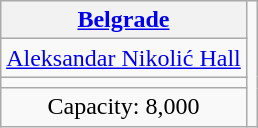<table class="wikitable" style="text-align:center; margin:1em auto;">
<tr>
<th><a href='#'>Belgrade</a></th>
<td rowspan=4></td>
</tr>
<tr>
<td><a href='#'>Aleksandar Nikolić Hall</a></td>
</tr>
<tr>
<td></td>
</tr>
<tr>
<td>Capacity: 8,000</td>
</tr>
</table>
